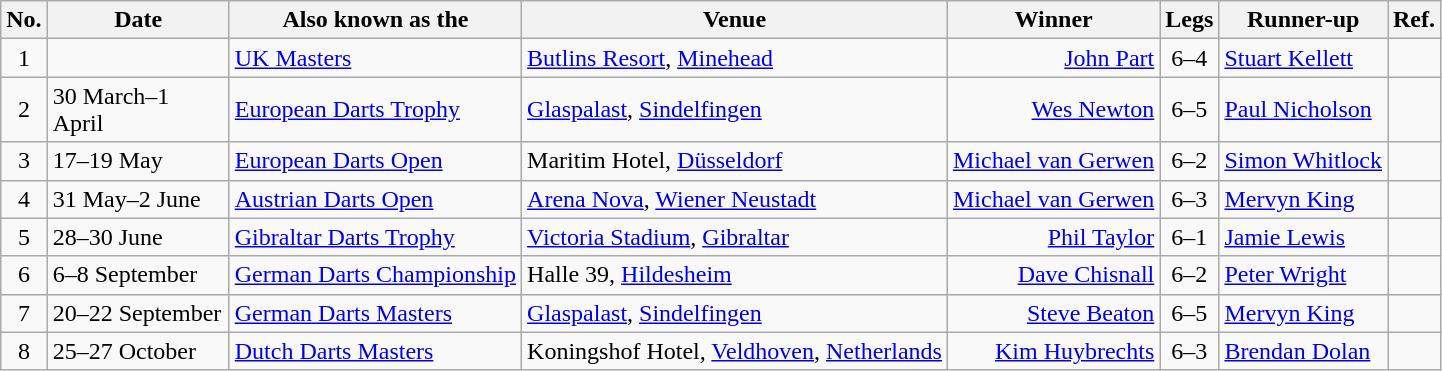<table class="wikitable">
<tr>
<th>No.</th>
<th width=114>Date</th>
<th>Also known as the</th>
<th>Venue</th>
<th>Winner</th>
<th>Legs</th>
<th>Runner-up</th>
<th>Ref.</th>
</tr>
<tr>
<td align=center>1</td>
<td align=left></td>
<td><a href='#'>UK Masters</a></td>
<td> <a href='#'>Butlins Resort</a>, <a href='#'>Minehead</a></td>
<td align=right><a href='#'>John Part</a> </td>
<td align=center>6–4</td>
<td> <a href='#'>Stuart Kellett</a></td>
<td align="center"></td>
</tr>
<tr>
<td align=center>2</td>
<td align=left>30 March–1 April</td>
<td><a href='#'>European Darts Trophy</a></td>
<td> <a href='#'>Glaspalast</a>, <a href='#'>Sindelfingen</a></td>
<td align=right><a href='#'>Wes Newton</a> </td>
<td align=center>6–5</td>
<td> <a href='#'>Paul Nicholson</a></td>
<td align="center"></td>
</tr>
<tr>
<td align=center>3</td>
<td align=left>17–19 May</td>
<td><a href='#'>European Darts Open</a></td>
<td> Maritim Hotel, <a href='#'>Düsseldorf</a></td>
<td align=right><a href='#'>Michael van Gerwen</a> </td>
<td align=center>6–2</td>
<td> <a href='#'>Simon Whitlock</a></td>
<td align="center"></td>
</tr>
<tr>
<td align=center>4</td>
<td align=left>31 May–2 June</td>
<td><a href='#'>Austrian Darts Open</a></td>
<td> <a href='#'>Arena Nova</a>, <a href='#'>Wiener Neustadt</a></td>
<td align=right><a href='#'>Michael van Gerwen</a> </td>
<td align=center>6–3</td>
<td> <a href='#'>Mervyn King</a></td>
<td align="center"></td>
</tr>
<tr>
<td align=center>5</td>
<td align=left>28–30 June</td>
<td><a href='#'>Gibraltar Darts Trophy</a></td>
<td> <a href='#'>Victoria Stadium</a>, <a href='#'>Gibraltar</a></td>
<td align=right><a href='#'>Phil Taylor</a> </td>
<td align=center>6–1</td>
<td> <a href='#'>Jamie Lewis</a></td>
<td align="center"></td>
</tr>
<tr>
<td align=center>6</td>
<td align=left>6–8 September</td>
<td><a href='#'>German Darts Championship</a></td>
<td> Halle 39, <a href='#'>Hildesheim</a></td>
<td align=right><a href='#'>Dave Chisnall</a> </td>
<td align=center>6–2</td>
<td> <a href='#'>Peter Wright</a></td>
<td align="center"></td>
</tr>
<tr>
<td align=center>7</td>
<td align=left>20–22 September</td>
<td><a href='#'>German Darts Masters</a></td>
<td> <a href='#'>Glaspalast</a>, <a href='#'>Sindelfingen</a></td>
<td align=right><a href='#'>Steve Beaton</a> </td>
<td align=center>6–5</td>
<td> <a href='#'>Mervyn King</a></td>
<td align="center"></td>
</tr>
<tr>
<td align=center>8</td>
<td align=left>25–27 October</td>
<td><a href='#'>Dutch Darts Masters</a></td>
<td> Koningshof Hotel, <a href='#'>Veldhoven</a>, <a href='#'>Netherlands</a></td>
<td align=right><a href='#'>Kim Huybrechts</a> </td>
<td align=center>6–3</td>
<td> <a href='#'>Brendan Dolan</a></td>
<td align="center"></td>
</tr>
</table>
